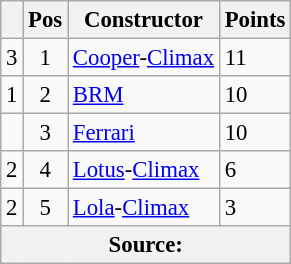<table class="wikitable" style="font-size: 95%;">
<tr>
<th></th>
<th>Pos</th>
<th>Constructor</th>
<th>Points</th>
</tr>
<tr>
<td align="left"> 3</td>
<td align="center">1</td>
<td> <a href='#'>Cooper</a>-<a href='#'>Climax</a></td>
<td align=left>11</td>
</tr>
<tr>
<td align="left"> 1</td>
<td align="center">2</td>
<td> <a href='#'>BRM</a></td>
<td align=left>10</td>
</tr>
<tr>
<td align="left"></td>
<td align="center">3</td>
<td> <a href='#'>Ferrari</a></td>
<td align=left>10</td>
</tr>
<tr>
<td align="left"> 2</td>
<td align="center">4</td>
<td> <a href='#'>Lotus</a>-<a href='#'>Climax</a></td>
<td align=left>6</td>
</tr>
<tr>
<td align="left"> 2</td>
<td align="center">5</td>
<td> <a href='#'>Lola</a>-<a href='#'>Climax</a></td>
<td align=left>3</td>
</tr>
<tr>
<th colspan=4>Source: </th>
</tr>
</table>
